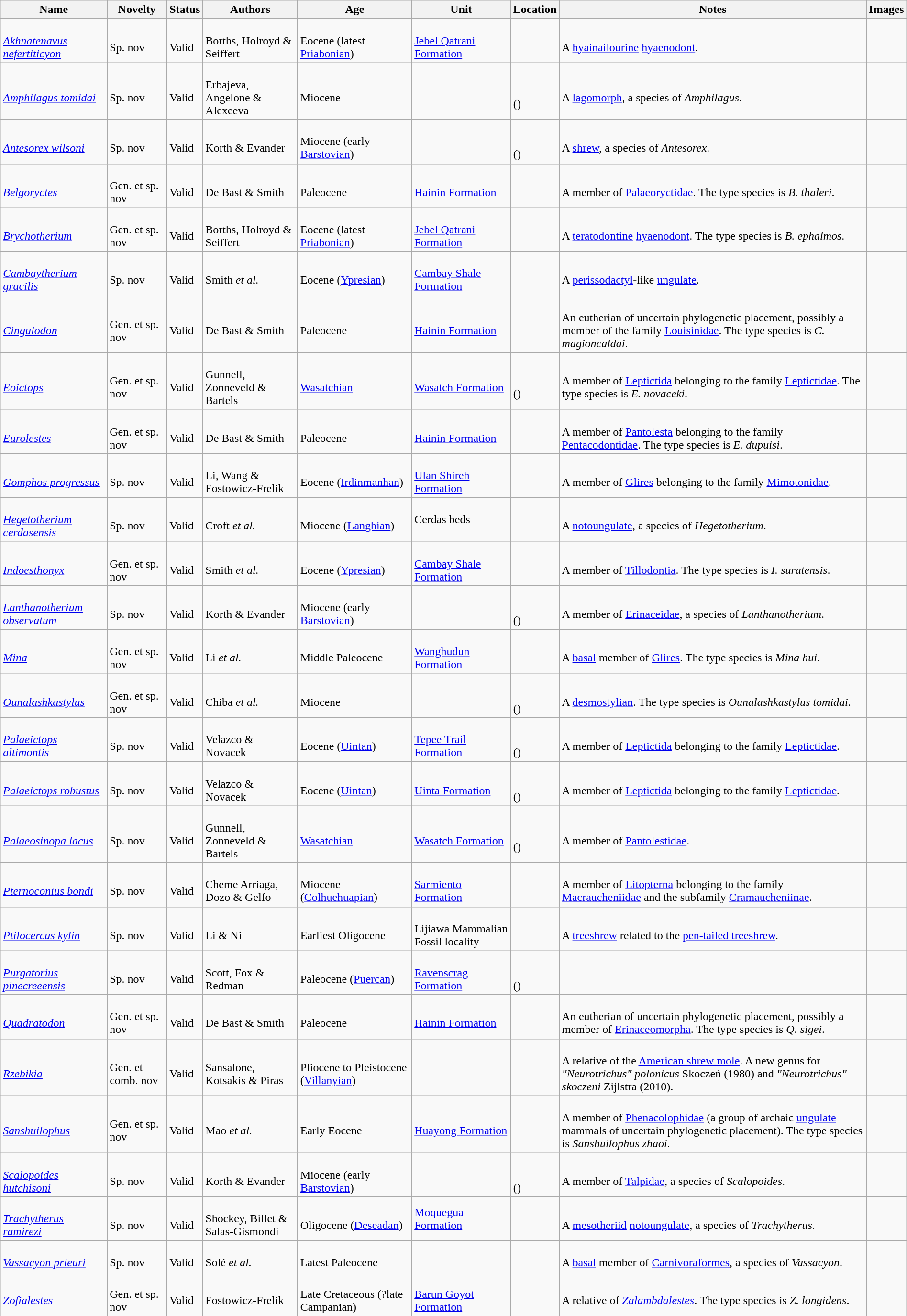<table class="wikitable sortable" align="center" width="100%">
<tr>
<th>Name</th>
<th>Novelty</th>
<th>Status</th>
<th>Authors</th>
<th>Age</th>
<th>Unit</th>
<th>Location</th>
<th>Notes</th>
<th>Images</th>
</tr>
<tr>
<td><br><em><a href='#'>Akhnatenavus nefertiticyon</a></em></td>
<td><br>Sp. nov</td>
<td><br>Valid</td>
<td><br>Borths, Holroyd & Seiffert</td>
<td><br>Eocene (latest <a href='#'>Priabonian</a>)</td>
<td><br><a href='#'>Jebel Qatrani Formation</a></td>
<td><br></td>
<td><br>A <a href='#'>hyainailourine</a> <a href='#'>hyaenodont</a>.</td>
<td></td>
</tr>
<tr>
<td><br><em><a href='#'>Amphilagus tomidai</a></em></td>
<td><br>Sp. nov</td>
<td><br>Valid</td>
<td><br>Erbajeva, Angelone & Alexeeva</td>
<td><br>Miocene</td>
<td></td>
<td><br><br>()</td>
<td><br>A <a href='#'>lagomorph</a>, a species of <em>Amphilagus</em>.</td>
<td></td>
</tr>
<tr>
<td><br><em><a href='#'>Antesorex wilsoni</a></em></td>
<td><br>Sp. nov</td>
<td><br>Valid</td>
<td><br>Korth & Evander</td>
<td><br>Miocene (early <a href='#'>Barstovian</a>)</td>
<td></td>
<td><br><br>()</td>
<td><br>A <a href='#'>shrew</a>, a species of <em>Antesorex</em>.</td>
<td></td>
</tr>
<tr>
<td><br><em><a href='#'>Belgoryctes</a></em></td>
<td><br>Gen. et sp. nov</td>
<td><br>Valid</td>
<td><br>De Bast & Smith</td>
<td><br>Paleocene</td>
<td><br><a href='#'>Hainin Formation</a></td>
<td><br></td>
<td><br>A member of <a href='#'>Palaeoryctidae</a>. The type species is <em>B. thaleri</em>.</td>
<td></td>
</tr>
<tr>
<td><br><em><a href='#'>Brychotherium</a></em></td>
<td><br>Gen. et sp. nov</td>
<td><br>Valid</td>
<td><br>Borths, Holroyd & Seiffert</td>
<td><br>Eocene (latest <a href='#'>Priabonian</a>)</td>
<td><br><a href='#'>Jebel Qatrani Formation</a></td>
<td><br></td>
<td><br>A <a href='#'>teratodontine</a> <a href='#'>hyaenodont</a>. The type species is <em>B. ephalmos</em>.</td>
<td></td>
</tr>
<tr>
<td><br><em><a href='#'>Cambaytherium gracilis</a></em></td>
<td><br>Sp. nov</td>
<td><br>Valid</td>
<td><br>Smith <em>et al.</em></td>
<td><br>Eocene (<a href='#'>Ypresian</a>)</td>
<td><br><a href='#'>Cambay Shale Formation</a></td>
<td><br></td>
<td><br>A <a href='#'>perissodactyl</a>-like <a href='#'>ungulate</a>.</td>
<td></td>
</tr>
<tr>
<td><br><em><a href='#'>Cingulodon</a></em></td>
<td><br>Gen. et sp. nov</td>
<td><br>Valid</td>
<td><br>De Bast & Smith</td>
<td><br>Paleocene</td>
<td><br><a href='#'>Hainin Formation</a></td>
<td><br></td>
<td><br>An eutherian of uncertain phylogenetic placement, possibly a member of the family <a href='#'>Louisinidae</a>. The type species is <em>C. magioncaldai</em>.</td>
<td></td>
</tr>
<tr>
<td><br><em><a href='#'>Eoictops</a></em></td>
<td><br>Gen. et sp. nov</td>
<td><br>Valid</td>
<td><br>Gunnell, Zonneveld & Bartels</td>
<td><br><a href='#'>Wasatchian</a></td>
<td><br><a href='#'>Wasatch Formation</a></td>
<td><br><br>()</td>
<td><br>A member of <a href='#'>Leptictida</a> belonging to the family <a href='#'>Leptictidae</a>. The type species is <em>E. novaceki</em>.</td>
<td></td>
</tr>
<tr>
<td><br><em><a href='#'>Eurolestes</a></em></td>
<td><br>Gen. et sp. nov</td>
<td><br>Valid</td>
<td><br>De Bast & Smith</td>
<td><br>Paleocene</td>
<td><br><a href='#'>Hainin Formation</a></td>
<td><br></td>
<td><br>A member of <a href='#'>Pantolesta</a> belonging to the family <a href='#'>Pentacodontidae</a>. The type species is <em>E. dupuisi</em>.</td>
<td></td>
</tr>
<tr>
<td><br><em><a href='#'>Gomphos progressus</a></em></td>
<td><br>Sp. nov</td>
<td><br>Valid</td>
<td><br>Li, Wang & Fostowicz-Frelik</td>
<td><br>Eocene (<a href='#'>Irdinmanhan</a>)</td>
<td><br><a href='#'>Ulan Shireh Formation</a></td>
<td><br></td>
<td><br>A member of <a href='#'>Glires</a> belonging to the family <a href='#'>Mimotonidae</a>.</td>
<td></td>
</tr>
<tr>
<td><br><em><a href='#'>Hegetotherium cerdasensis</a></em></td>
<td><br>Sp. nov</td>
<td><br>Valid</td>
<td><br>Croft <em>et al.</em></td>
<td><br>Miocene (<a href='#'>Langhian</a>)</td>
<td>Cerdas beds</td>
<td><br></td>
<td><br>A <a href='#'>notoungulate</a>, a species of <em>Hegetotherium</em>.</td>
<td></td>
</tr>
<tr>
<td><br><em><a href='#'>Indoesthonyx</a></em></td>
<td><br>Gen. et sp. nov</td>
<td><br>Valid</td>
<td><br>Smith <em>et al.</em></td>
<td><br>Eocene (<a href='#'>Ypresian</a>)</td>
<td><br><a href='#'>Cambay Shale Formation</a></td>
<td><br></td>
<td><br>A member of <a href='#'>Tillodontia</a>. The type species is <em>I. suratensis</em>.</td>
<td></td>
</tr>
<tr>
<td><br><em><a href='#'>Lanthanotherium observatum</a></em></td>
<td><br>Sp. nov</td>
<td><br>Valid</td>
<td><br>Korth & Evander</td>
<td><br>Miocene (early <a href='#'>Barstovian</a>)</td>
<td></td>
<td><br><br>()</td>
<td><br>A member of <a href='#'>Erinaceidae</a>, a species of <em>Lanthanotherium</em>.</td>
<td></td>
</tr>
<tr>
<td><br><em><a href='#'>Mina</a></em></td>
<td><br>Gen. et sp. nov</td>
<td><br>Valid</td>
<td><br>Li <em>et al.</em></td>
<td><br>Middle Paleocene</td>
<td><br><a href='#'>Wanghudun Formation</a></td>
<td><br></td>
<td><br>A <a href='#'>basal</a> member of <a href='#'>Glires</a>. The type species is <em>Mina hui</em>.</td>
<td></td>
</tr>
<tr>
<td><br><em><a href='#'>Ounalashkastylus</a></em></td>
<td><br>Gen. et sp. nov</td>
<td><br>Valid</td>
<td><br>Chiba <em>et al.</em></td>
<td><br>Miocene</td>
<td></td>
<td><br><br>()</td>
<td><br>A <a href='#'>desmostylian</a>. The type species is <em>Ounalashkastylus tomidai</em>.</td>
<td></td>
</tr>
<tr>
<td><br><em><a href='#'>Palaeictops altimontis</a></em></td>
<td><br>Sp. nov</td>
<td><br>Valid</td>
<td><br>Velazco & Novacek</td>
<td><br>Eocene (<a href='#'>Uintan</a>)</td>
<td><br><a href='#'>Tepee Trail Formation</a></td>
<td><br><br>()</td>
<td><br>A member of <a href='#'>Leptictida</a> belonging to the family <a href='#'>Leptictidae</a>.</td>
<td></td>
</tr>
<tr>
<td><br><em><a href='#'>Palaeictops robustus</a></em></td>
<td><br>Sp. nov</td>
<td><br>Valid</td>
<td><br>Velazco & Novacek</td>
<td><br>Eocene (<a href='#'>Uintan</a>)</td>
<td><br><a href='#'>Uinta Formation</a></td>
<td><br><br>()</td>
<td><br>A member of <a href='#'>Leptictida</a> belonging to the family <a href='#'>Leptictidae</a>.</td>
<td></td>
</tr>
<tr>
<td><br><em><a href='#'>Palaeosinopa lacus</a></em></td>
<td><br>Sp. nov</td>
<td><br>Valid</td>
<td><br>Gunnell, Zonneveld & Bartels</td>
<td><br><a href='#'>Wasatchian</a></td>
<td><br><a href='#'>Wasatch Formation</a></td>
<td><br><br>()</td>
<td><br>A member of <a href='#'>Pantolestidae</a>.</td>
<td></td>
</tr>
<tr>
<td><br><em><a href='#'>Pternoconius bondi</a></em></td>
<td><br>Sp. nov</td>
<td><br>Valid</td>
<td><br>Cheme Arriaga, Dozo & Gelfo</td>
<td><br>Miocene (<a href='#'>Colhuehuapian</a>)</td>
<td><br><a href='#'>Sarmiento Formation</a></td>
<td><br></td>
<td><br>A member of <a href='#'>Litopterna</a> belonging to the family <a href='#'>Macraucheniidae</a> and the subfamily <a href='#'>Cramaucheniinae</a>.</td>
<td></td>
</tr>
<tr>
<td><br><em><a href='#'>Ptilocercus kylin</a></em></td>
<td><br>Sp. nov</td>
<td><br>Valid</td>
<td><br>Li & Ni</td>
<td><br>Earliest Oligocene</td>
<td><br>Lijiawa Mammalian Fossil locality</td>
<td><br></td>
<td><br>A <a href='#'>treeshrew</a> related to the <a href='#'>pen-tailed treeshrew</a>.</td>
<td></td>
</tr>
<tr>
<td><br><em><a href='#'>Purgatorius pinecreeensis</a></em></td>
<td><br>Sp. nov</td>
<td><br>Valid</td>
<td><br>Scott, Fox & Redman</td>
<td><br>Paleocene (<a href='#'>Puercan</a>)</td>
<td><br><a href='#'>Ravenscrag Formation</a></td>
<td><br><br>()</td>
<td></td>
<td></td>
</tr>
<tr>
<td><br><em><a href='#'>Quadratodon</a></em></td>
<td><br>Gen. et sp. nov</td>
<td><br>Valid</td>
<td><br>De Bast & Smith</td>
<td><br>Paleocene</td>
<td><br><a href='#'>Hainin Formation</a></td>
<td><br></td>
<td><br>An eutherian of uncertain phylogenetic placement, possibly a member of <a href='#'>Erinaceomorpha</a>. The type species is <em>Q. sigei</em>.</td>
<td></td>
</tr>
<tr>
<td><br><em><a href='#'>Rzebikia</a></em></td>
<td><br>Gen. et comb. nov</td>
<td><br>Valid</td>
<td><br>Sansalone, Kotsakis & Piras</td>
<td><br>Pliocene to Pleistocene (<a href='#'>Villanyian</a>)</td>
<td></td>
<td><br><br>
</td>
<td><br>A relative of the <a href='#'>American shrew mole</a>. A new genus for <em>"Neurotrichus" polonicus</em> Skoczeń (1980) and <em>"Neurotrichus" skoczeni</em> Zijlstra (2010).</td>
<td></td>
</tr>
<tr>
<td><br><em><a href='#'>Sanshuilophus</a></em></td>
<td><br>Gen. et sp. nov</td>
<td><br>Valid</td>
<td><br>Mao <em>et al.</em></td>
<td><br>Early Eocene</td>
<td><br><a href='#'>Huayong Formation</a></td>
<td><br></td>
<td><br>A member of <a href='#'>Phenacolophidae</a> (a group of archaic <a href='#'>ungulate</a> mammals of uncertain phylogenetic placement). The type species is <em>Sanshuilophus zhaoi</em>.</td>
<td></td>
</tr>
<tr>
<td><br><em><a href='#'>Scalopoides hutchisoni</a></em></td>
<td><br>Sp. nov</td>
<td><br>Valid</td>
<td><br>Korth & Evander</td>
<td><br>Miocene (early <a href='#'>Barstovian</a>)</td>
<td></td>
<td><br><br>()</td>
<td><br>A member of <a href='#'>Talpidae</a>, a species of <em>Scalopoides</em>.</td>
<td></td>
</tr>
<tr>
<td><br><em><a href='#'>Trachytherus ramirezi</a></em></td>
<td><br>Sp. nov</td>
<td><br>Valid</td>
<td><br>Shockey, Billet & Salas-Gismondi</td>
<td><br>Oligocene (<a href='#'>Deseadan</a>)</td>
<td><a href='#'>Moquegua Formation</a></td>
<td><br></td>
<td><br>A <a href='#'>mesotheriid</a> <a href='#'>notoungulate</a>, a species of <em>Trachytherus</em>.</td>
<td></td>
</tr>
<tr>
<td><br><em><a href='#'>Vassacyon prieuri</a></em></td>
<td><br>Sp. nov</td>
<td><br>Valid</td>
<td><br>Solé <em>et al.</em></td>
<td><br>Latest Paleocene</td>
<td></td>
<td><br></td>
<td><br>A <a href='#'>basal</a> member of <a href='#'>Carnivoraformes</a>, a species of <em>Vassacyon</em>.</td>
<td></td>
</tr>
<tr>
<td><br><em><a href='#'>Zofialestes</a></em></td>
<td><br>Gen. et sp. nov</td>
<td><br>Valid</td>
<td><br>Fostowicz-Frelik</td>
<td><br>Late Cretaceous (?late Campanian)</td>
<td><br><a href='#'>Barun Goyot Formation</a></td>
<td><br></td>
<td><br>A relative of <em><a href='#'>Zalambdalestes</a></em>. The type species is <em>Z. longidens</em>.</td>
<td></td>
</tr>
<tr>
</tr>
</table>
